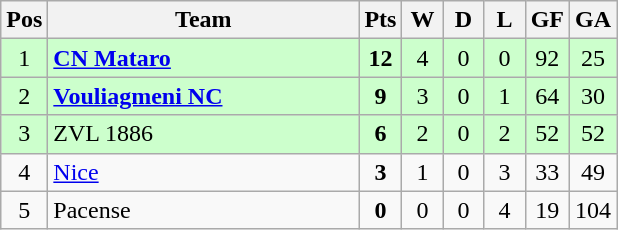<table class="wikitable" style="text-align:center;">
<tr>
<th>Pos</th>
<th width="200">Team</th>
<th width="20">Pts</th>
<th width="20">W</th>
<th width="20">D</th>
<th width="20">L</th>
<th width="20">GF</th>
<th width="20">GA</th>
</tr>
<tr bgcolor="ccffcc" align="center">
<td>1</td>
<td align="left"><strong> <a href='#'>CN Mataro</a></strong></td>
<td><strong>12</strong></td>
<td>4</td>
<td>0</td>
<td>0</td>
<td>92</td>
<td>25</td>
</tr>
<tr bgcolor="ccffcc" align="center">
<td>2</td>
<td align="left"><strong> <a href='#'>Vouliagmeni NC</a></strong></td>
<td><strong>9</strong></td>
<td>3</td>
<td>0</td>
<td>1</td>
<td>64</td>
<td>30</td>
</tr>
<tr bgcolor="ccffcc" align="center">
<td>3</td>
<td align="left"><strong></strong> ZVL 1886</td>
<td><strong>6</strong></td>
<td>2</td>
<td>0</td>
<td>2</td>
<td>52</td>
<td>52</td>
</tr>
<tr align="center">
<td>4</td>
<td align="left"> <a href='#'>Nice</a></td>
<td><strong>3</strong></td>
<td>1</td>
<td>0</td>
<td>3</td>
<td>33</td>
<td>49</td>
</tr>
<tr align="center">
<td>5</td>
<td align="left"> Pacense</td>
<td><strong>0</strong></td>
<td>0</td>
<td>0</td>
<td>4</td>
<td>19</td>
<td>104</td>
</tr>
</table>
